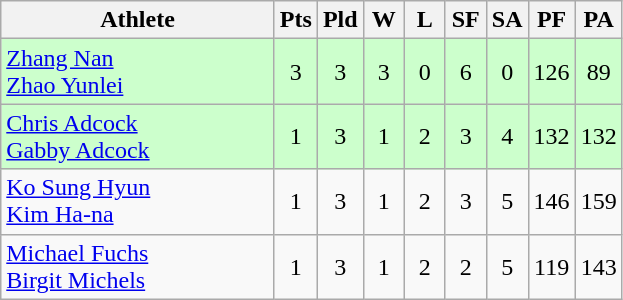<table class=wikitable style="text-align:center">
<tr>
<th width=175>Athlete</th>
<th width=20>Pts</th>
<th width=20>Pld</th>
<th width=20>W</th>
<th width=20>L</th>
<th width=20>SF</th>
<th width=20>SA</th>
<th width=20>PF</th>
<th width=20>PA</th>
</tr>
<tr bgcolor=ccffcc>
<td style="text-align:left"> <a href='#'>Zhang Nan</a><br> <a href='#'>Zhao Yunlei</a></td>
<td>3</td>
<td>3</td>
<td>3</td>
<td>0</td>
<td>6</td>
<td>0</td>
<td>126</td>
<td>89</td>
</tr>
<tr bgcolor=ccffcc>
<td style="text-align:left"> <a href='#'>Chris Adcock</a><br> <a href='#'>Gabby Adcock</a></td>
<td>1</td>
<td>3</td>
<td>1</td>
<td>2</td>
<td>3</td>
<td>4</td>
<td>132</td>
<td>132</td>
</tr>
<tr bgcolor=>
<td style="text-align:left"> <a href='#'>Ko Sung Hyun</a><br> <a href='#'>Kim Ha-na</a></td>
<td>1</td>
<td>3</td>
<td>1</td>
<td>2</td>
<td>3</td>
<td>5</td>
<td>146</td>
<td>159</td>
</tr>
<tr bgcolor=>
<td style="text-align:left"> <a href='#'>Michael Fuchs</a><br> <a href='#'>Birgit Michels</a></td>
<td>1</td>
<td>3</td>
<td>1</td>
<td>2</td>
<td>2</td>
<td>5</td>
<td>119</td>
<td>143</td>
</tr>
</table>
